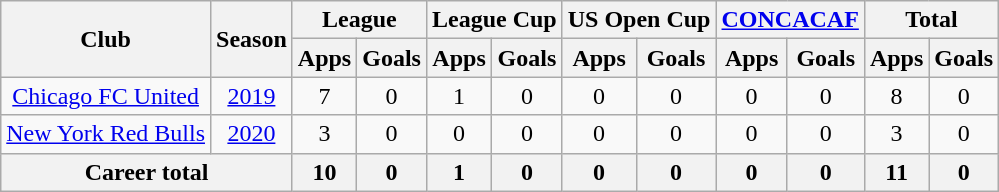<table class="wikitable" style="text-align: center;">
<tr>
<th rowspan="2">Club</th>
<th rowspan="2">Season</th>
<th colspan="2">League</th>
<th colspan="2">League Cup</th>
<th colspan="2">US Open Cup</th>
<th colspan="2"><a href='#'>CONCACAF</a></th>
<th colspan="2">Total</th>
</tr>
<tr>
<th>Apps</th>
<th>Goals</th>
<th>Apps</th>
<th>Goals</th>
<th>Apps</th>
<th>Goals</th>
<th>Apps</th>
<th>Goals</th>
<th>Apps</th>
<th>Goals</th>
</tr>
<tr>
<td rowspan="1"><a href='#'>Chicago FC United</a></td>
<td><a href='#'>2019</a></td>
<td>7</td>
<td>0</td>
<td>1</td>
<td>0</td>
<td>0</td>
<td>0</td>
<td>0</td>
<td>0</td>
<td>8</td>
<td>0</td>
</tr>
<tr>
<td rowspan="1"><a href='#'>New York Red Bulls</a></td>
<td><a href='#'>2020</a></td>
<td>3</td>
<td>0</td>
<td>0</td>
<td>0</td>
<td>0</td>
<td>0</td>
<td>0</td>
<td>0</td>
<td>3</td>
<td>0</td>
</tr>
<tr>
<th colspan="2">Career total</th>
<th>10</th>
<th>0</th>
<th>1</th>
<th>0</th>
<th>0</th>
<th>0</th>
<th>0</th>
<th>0</th>
<th>11</th>
<th>0</th>
</tr>
</table>
